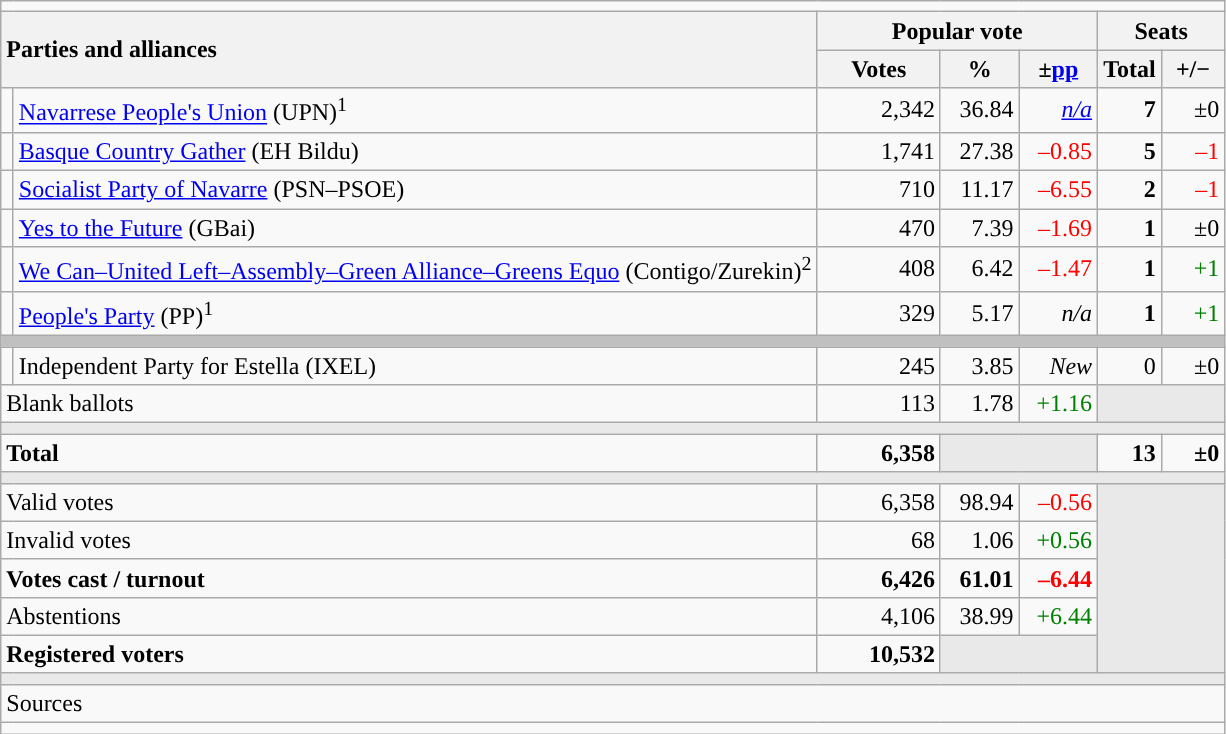<table class="wikitable" style="text-align:right;">
<tr>
<td colspan="7"></td>
</tr>
<tr>
<th style="text-align:left;" rowspan="2" colspan="2" width="525">Parties and alliances</th>
<th colspan="3">Popular vote</th>
<th colspan="2">Seats</th>
</tr>
<tr>
<th width="75">Votes</th>
<th width="45">%</th>
<th width="45">±<a href='#'>pp</a></th>
<th width="35">Total</th>
<th width="35">+/−</th>
</tr>
<tr>
<td width="1" style="color:inherit;background:"></td>
<td align="left"><a href='#'>Navarrese People's Union</a> (UPN)<sup>1</sup></td>
<td>2,342</td>
<td>36.84</td>
<td><em><a href='#'>n/a</a></em></td>
<td><strong>7</strong></td>
<td>±0</td>
</tr>
<tr>
<td style="color:inherit;background:"></td>
<td align="left"><a href='#'>Basque Country Gather</a> (EH Bildu)</td>
<td>1,741</td>
<td>27.38</td>
<td style="color:red;">–0.85</td>
<td><strong>5</strong></td>
<td style="color:red;">–1</td>
</tr>
<tr>
<td style="color:inherit;background:"></td>
<td align="left"><a href='#'>Socialist Party of Navarre</a> (PSN–PSOE)</td>
<td>710</td>
<td>11.17</td>
<td style="color:red;">–6.55</td>
<td><strong>2</strong></td>
<td style="color:red;">–1</td>
</tr>
<tr>
<td style="color:inherit;background:"></td>
<td align="left"><a href='#'>Yes to the Future</a> (GBai)</td>
<td>470</td>
<td>7.39</td>
<td style="color:red;">–1.69</td>
<td><strong>1</strong></td>
<td>±0</td>
</tr>
<tr>
<td style="color:inherit;background:"></td>
<td align="left"><a href='#'>We Can–United Left–Assembly–Green Alliance–Greens Equo</a> (Contigo/Zurekin)<sup>2</sup></td>
<td>408</td>
<td>6.42</td>
<td style="color:red;">–1.47</td>
<td><strong>1</strong></td>
<td style="color:green;">+1</td>
</tr>
<tr>
<td style="color:inherit;background:"></td>
<td align="left"><a href='#'>People's Party</a> (PP)<sup>1</sup></td>
<td>329</td>
<td>5.17</td>
<td><em>n/a</em></td>
<td><strong>1</strong></td>
<td style="color:green;">+1</td>
</tr>
<tr>
<td colspan="7" bgcolor="#C0C0C0"></td>
</tr>
<tr>
<td style="color:inherit;background:"></td>
<td align="left">Independent Party for Estella (IXEL)</td>
<td>245</td>
<td>3.85</td>
<td><em>New</em></td>
<td>0</td>
<td>±0</td>
</tr>
<tr>
<td align="left" colspan="2">Blank ballots</td>
<td>113</td>
<td>1.78</td>
<td style="color:green;">+1.16</td>
<td bgcolor="#E9E9E9" colspan="2"></td>
</tr>
<tr>
<td colspan="7" bgcolor="#E9E9E9"></td>
</tr>
<tr style="font-weight:bold;">
<td align="left" colspan="2">Total</td>
<td>6,358</td>
<td bgcolor="#E9E9E9" colspan="2"></td>
<td>13</td>
<td>±0</td>
</tr>
<tr>
<td colspan="7" bgcolor="#E9E9E9"></td>
</tr>
<tr>
<td align="left" colspan="2">Valid votes</td>
<td>6,358</td>
<td>98.94</td>
<td style="color:red;">–0.56</td>
<td bgcolor="#E9E9E9" colspan="2" rowspan="5"></td>
</tr>
<tr>
<td align="left" colspan="2">Invalid votes</td>
<td>68</td>
<td>1.06</td>
<td style="color:green;">+0.56</td>
</tr>
<tr style="font-weight:bold;">
<td align="left" colspan="2">Votes cast / turnout</td>
<td>6,426</td>
<td>61.01</td>
<td style="color:red;">–6.44</td>
</tr>
<tr>
<td align="left" colspan="2">Abstentions</td>
<td>4,106</td>
<td>38.99</td>
<td style="color:green;">+6.44</td>
</tr>
<tr style="font-weight:bold;">
<td align="left" colspan="2">Registered voters</td>
<td>10,532</td>
<td bgcolor="#E9E9E9" colspan="2"></td>
</tr>
<tr>
<td colspan="7" bgcolor="#E9E9E9"></td>
</tr>
<tr>
<td align="left" colspan="7">Sources</td>
</tr>
<tr>
<td colspan="7" style="text-align:left; max-width:790px;"></td>
</tr>
</table>
